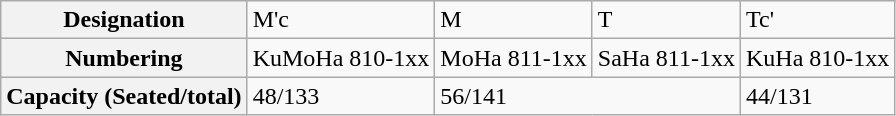<table class="wikitable">
<tr>
<th>Designation</th>
<td>M'c</td>
<td>M</td>
<td>T</td>
<td>Tc'</td>
</tr>
<tr>
<th>Numbering</th>
<td>KuMoHa 810-1xx</td>
<td>MoHa 811-1xx</td>
<td>SaHa 811-1xx</td>
<td>KuHa 810-1xx</td>
</tr>
<tr>
<th>Capacity (Seated/total)</th>
<td>48/133</td>
<td colspan="2">56/141</td>
<td>44/131</td>
</tr>
</table>
